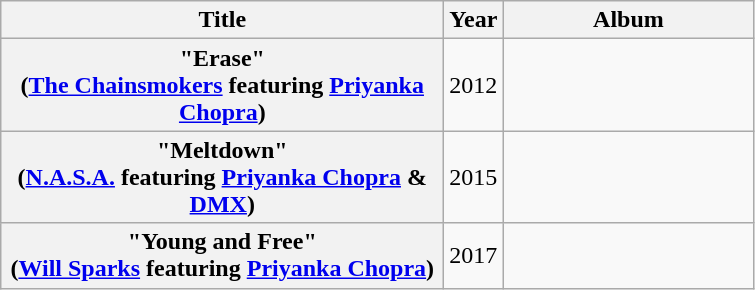<table class="wikitable plainrowheaders" style="text-align:center;">
<tr>
<th scope="col" style="width: 18em;">Title</th>
<th scope="col" style="width: 2em;">Year</th>
<th scope="col" style="width: 10em;">Album</th>
</tr>
<tr>
<th scope="row">"Erase"<br><span>(<a href='#'>The Chainsmokers</a> featuring <a href='#'>Priyanka Chopra</a>)</span></th>
<td>2012</td>
<td></td>
</tr>
<tr>
<th scope="row">"Meltdown" <br><span>(<a href='#'>N.A.S.A.</a> featuring <a href='#'>Priyanka Chopra</a> & <a href='#'>DMX</a>)</span></th>
<td>2015</td>
<td></td>
</tr>
<tr>
<th scope="row">"Young and Free"<br><span>(<a href='#'>Will Sparks</a> featuring <a href='#'>Priyanka Chopra</a>)</span></th>
<td>2017</td>
<td></td>
</tr>
</table>
